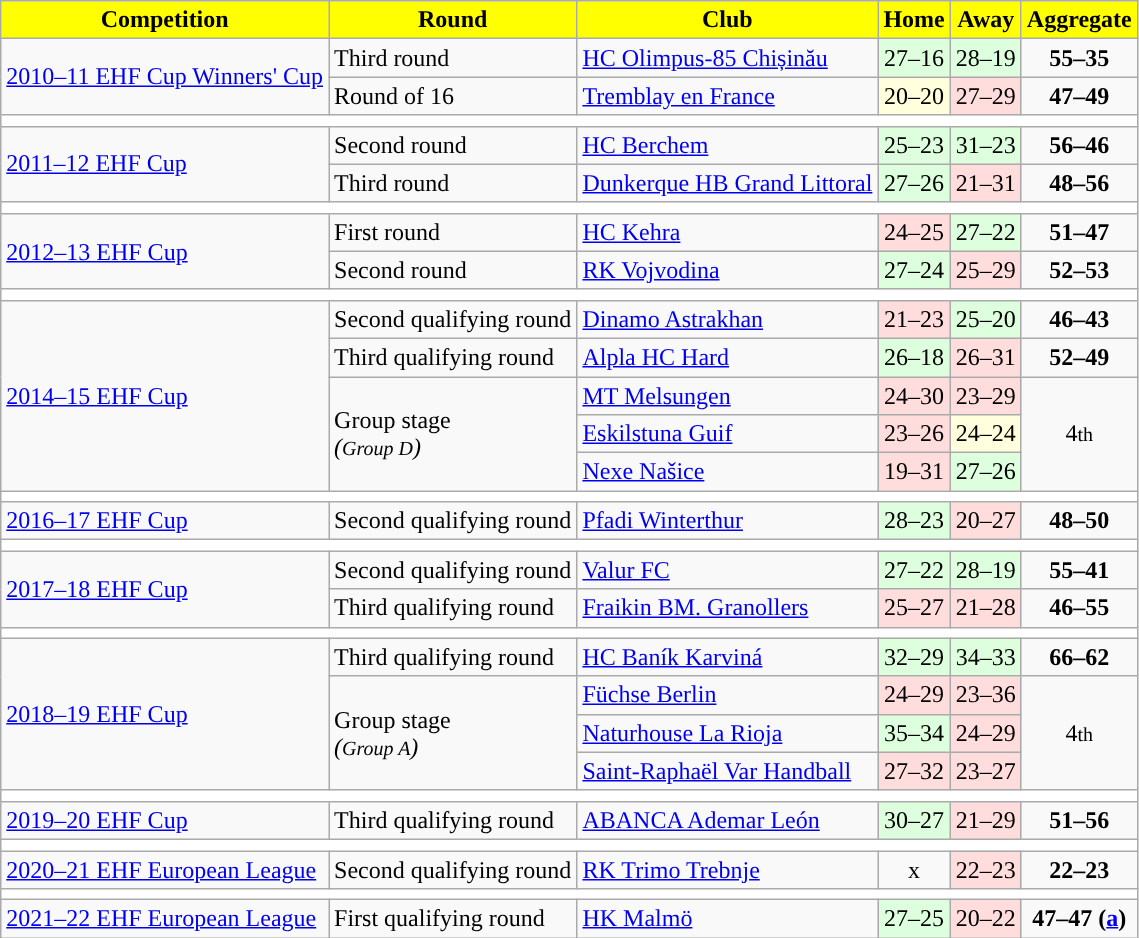<table class="wikitable collapsible collapsed" align=center>
<tr>
<th style="color:black; background:yellow">Competition</th>
<th style="color:black; background:yellow">Round</th>
<th style="color:black; background:yellow">Club</th>
<th style="color:black; background:yellow">Home</th>
<th style="color:black; background:yellow">Away</th>
<th style="color:black; background:yellow">Aggregate</th>
</tr>
<tr>
<td rowspan=2><a href='#'>2010–11 EHF Cup Winners' Cup</a></td>
<td>Third round</td>
<td> <a href='#'>HC Olimpus-85 Chișinău</a></td>
<td style="text-align:center; background:#dfd;">27–16</td>
<td style="text-align:center; background:#dfd;">28–19</td>
<td style="text-align:center;"><strong>55–35</strong></td>
</tr>
<tr>
<td>Round of 16</td>
<td> <a href='#'>Tremblay en France</a></td>
<td style="text-align:center; background:#ffd;">20–20</td>
<td style="text-align:center; background:#fdd;">27–29</td>
<td style="text-align:center;"><strong>47–49</strong></td>
</tr>
<tr>
<td colspan="7"  style="text-align:center; background:white;"></td>
</tr>
<tr>
<td rowspan=2><a href='#'>2011–12 EHF Cup</a></td>
<td>Second round</td>
<td> <a href='#'>HC Berchem</a></td>
<td style="text-align:center; background:#dfd;">25–23</td>
<td style="text-align:center; background:#dfd;">31–23</td>
<td style="text-align:center;"><strong>56–46</strong></td>
</tr>
<tr>
<td>Third round</td>
<td> <a href='#'>Dunkerque HB Grand Littoral</a></td>
<td style="text-align:center; background:#dfd;">27–26</td>
<td style="text-align:center; background:#fdd;">21–31</td>
<td style="text-align:center;"><strong>48–56</strong></td>
</tr>
<tr>
<td colspan="7"  style="text-align:center; background:white;"></td>
</tr>
<tr>
<td rowspan=2><a href='#'>2012–13 EHF Cup</a></td>
<td>First round</td>
<td> <a href='#'>HC Kehra</a></td>
<td style="text-align:center; background:#fdd;">24–25</td>
<td style="text-align:center; background:#dfd;">27–22</td>
<td style="text-align:center;"><strong>51–47</strong></td>
</tr>
<tr>
<td>Second round</td>
<td> <a href='#'>RK Vojvodina</a></td>
<td style="text-align:center; background:#dfd;">27–24</td>
<td style="text-align:center; background:#fdd;">25–29</td>
<td style="text-align:center;"><strong>52–53</strong></td>
</tr>
<tr>
<td colspan="7"  style="text-align:center; background:white;"></td>
</tr>
<tr>
<td rowspan=5><a href='#'>2014–15 EHF Cup</a></td>
<td>Second qualifying round</td>
<td> <a href='#'>Dinamo Astrakhan</a></td>
<td style="text-align:center; background:#fdd;">21–23</td>
<td style="text-align:center; background:#dfd;">25–20</td>
<td style="text-align:center;"><strong>46–43</strong></td>
</tr>
<tr>
<td>Third qualifying round</td>
<td> <a href='#'>Alpla HC Hard</a></td>
<td style="text-align:center; background:#dfd;">26–18</td>
<td style="text-align:center; background:#fdd;">26–31</td>
<td style="text-align:center;"><strong>52–49</strong></td>
</tr>
<tr>
<td rowspan=3>Group stage<br><em>(<small>Group D</small>)</em></td>
<td> <a href='#'>MT Melsungen</a></td>
<td style="text-align:center; background:#fdd;">24–30</td>
<td style="text-align:center; background:#fdd;">23–29</td>
<td align=center rowspan=3>4<small>th</small></td>
</tr>
<tr>
<td> <a href='#'>Eskilstuna Guif</a></td>
<td style="text-align:center; background:#fdd;">23–26</td>
<td style="text-align:center; background:#ffd;">24–24</td>
</tr>
<tr>
<td> <a href='#'>Nexe Našice</a></td>
<td style="text-align:center; background:#fdd;">19–31</td>
<td style="text-align:center; background:#dfd;">27–26</td>
</tr>
<tr>
<td colspan="7"  style="text-align:center; background:white;"></td>
</tr>
<tr>
<td rowspan=1><a href='#'>2016–17 EHF Cup</a></td>
<td>Second qualifying round</td>
<td> <a href='#'>Pfadi Winterthur</a></td>
<td style="text-align:center; background:#dfd;">28–23</td>
<td style="text-align:center; background:#fdd;">20–27</td>
<td style="text-align:center;"><strong>48–50</strong></td>
</tr>
<tr>
<td colspan="7"  style="text-align:center; background:white;"></td>
</tr>
<tr>
<td rowspan=2><a href='#'>2017–18 EHF Cup</a></td>
<td>Second qualifying round</td>
<td> <a href='#'>Valur FC</a></td>
<td style="text-align:center; background:#dfd;">27–22</td>
<td style="text-align:center; background:#dfd;">28–19</td>
<td style="text-align:center;"><strong>55–41</strong></td>
</tr>
<tr>
<td>Third qualifying round</td>
<td> <a href='#'>Fraikin BM. Granollers</a></td>
<td style="text-align:center; background:#fdd;">25–27</td>
<td style="text-align:center; background:#fdd;">21–28</td>
<td style="text-align:center;"><strong>46–55</strong></td>
</tr>
<tr>
<td colspan="7"  style="text-align:center; background:white;"></td>
</tr>
<tr>
<td rowspan=4><a href='#'>2018–19 EHF Cup</a></td>
<td>Third qualifying round</td>
<td> <a href='#'>HC Baník Karviná</a></td>
<td style="text-align:center; background:#dfd;">32–29</td>
<td style="text-align:center; background:#dfd;">34–33</td>
<td style="text-align:center;"><strong>66–62</strong></td>
</tr>
<tr>
<td rowspan=3>Group stage<br><em>(<small>Group A</small>)</em></td>
<td> <a href='#'>Füchse Berlin</a></td>
<td style="text-align:center; background:#fdd;">24–29</td>
<td style="text-align:center; background:#fdd;">23–36</td>
<td align=center rowspan=3>4<small>th</small></td>
</tr>
<tr>
<td> <a href='#'>Naturhouse La Rioja</a></td>
<td style="text-align:center; background:#dfd;">35–34</td>
<td style="text-align:center; background:#fdd;">24–29</td>
</tr>
<tr>
<td> <a href='#'>Saint-Raphaël Var Handball</a></td>
<td style="text-align:center; background:#fdd;">27–32</td>
<td style="text-align:center; background:#fdd;">23–27</td>
</tr>
<tr>
<td colspan="7"  style="text-align:center; background:white;"></td>
</tr>
<tr>
<td rowspan=1><a href='#'>2019–20 EHF Cup</a></td>
<td>Third qualifying round</td>
<td> <a href='#'>ABANCA Ademar León</a></td>
<td style="text-align:center; background:#dfd;">30–27</td>
<td style="text-align:center; background:#fdd;">21–29</td>
<td style="text-align:center;"><strong>51–56</strong></td>
</tr>
<tr>
<td colspan="7"  style="text-align:center; background:white;"></td>
</tr>
<tr>
<td rowspan=1><a href='#'>2020–21 EHF European League</a></td>
<td>Second qualifying round</td>
<td> <a href='#'>RK Trimo Trebnje</a></td>
<td style="text-align:center;">x</td>
<td style="text-align:center; background:#fdd;">22–23</td>
<td style="text-align:center;"><strong>22–23</strong></td>
</tr>
<tr>
<td colspan="7"  style="text-align:center; background:white;"></td>
</tr>
<tr>
<td rowspan=1><a href='#'>2021–22 EHF European League</a></td>
<td>First qualifying round</td>
<td> <a href='#'>HK Malmö</a></td>
<td style="text-align:center; background:#dfd;">27–25</td>
<td style="text-align:center; background:#fdd;">20–22</td>
<td style="text-align:center;"><strong>47–47 (<a href='#'>a</a>)</strong></td>
</tr>
</table>
